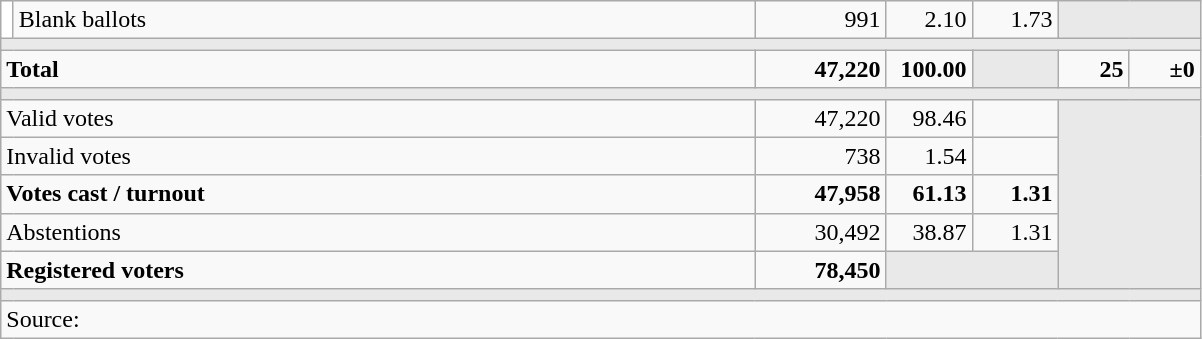<table class=wikitable style="text-align:right; margin-top:-1px">
<tr>
<td bgcolor="white" width=1></td>
<td align="left" width=487>Blank ballots</td>
<td width=80>991</td>
<td width=50>2.10</td>
<td width=50>1.73</td>
<td bgcolor="#E9E9E9" colspan="2"></td>
</tr>
<tr>
<td colspan="7" bgcolor="#E9E9E9"></td>
</tr>
<tr style="font-weight:bold;">
<td align="left" colspan="2">Total</td>
<td>47,220</td>
<td>100.00</td>
<td bgcolor="#E9E9E9"></td>
<td width=40>25</td>
<td width=40>±0</td>
</tr>
<tr>
<td colspan="7" bgcolor="#E9E9E9"></td>
</tr>
<tr>
<td align="left" colspan="2">Valid votes</td>
<td>47,220</td>
<td>98.46</td>
<td></td>
<td bgcolor="#E9E9E9" colspan="2" rowspan="5"></td>
</tr>
<tr>
<td align="left" colspan="2">Invalid votes</td>
<td>738</td>
<td>1.54</td>
<td></td>
</tr>
<tr style="font-weight:bold;">
<td align="left" colspan="2">Votes cast / turnout</td>
<td>47,958</td>
<td>61.13</td>
<td>1.31</td>
</tr>
<tr>
<td align="left" colspan="2">Abstentions</td>
<td>30,492</td>
<td>38.87</td>
<td>1.31</td>
</tr>
<tr style="font-weight:bold;">
<td align="left" colspan="2">Registered voters</td>
<td>78,450</td>
<td bgcolor="#E9E9E9" colspan="2"></td>
</tr>
<tr>
<td colspan="7" bgcolor="#E9E9E9"></td>
</tr>
<tr>
<td align="left" colspan="7">Source: </td>
</tr>
</table>
